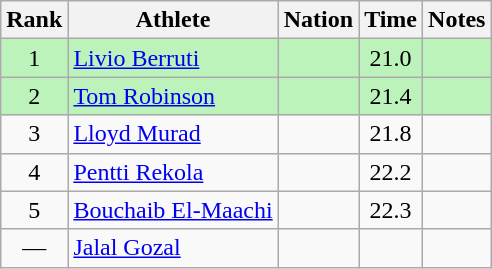<table class="wikitable sortable" style="text-align:center">
<tr>
<th>Rank</th>
<th>Athlete</th>
<th>Nation</th>
<th>Time</th>
<th>Notes</th>
</tr>
<tr bgcolor=bbf3bb>
<td>1</td>
<td align=left><a href='#'>Livio Berruti</a></td>
<td align=left></td>
<td>21.0</td>
<td></td>
</tr>
<tr bgcolor=bbf3bb>
<td>2</td>
<td align=left><a href='#'>Tom Robinson</a></td>
<td align=left></td>
<td>21.4</td>
<td></td>
</tr>
<tr>
<td>3</td>
<td align=left><a href='#'>Lloyd Murad</a></td>
<td align=left></td>
<td>21.8</td>
<td></td>
</tr>
<tr>
<td>4</td>
<td align=left><a href='#'>Pentti Rekola</a></td>
<td align=left></td>
<td>22.2</td>
<td></td>
</tr>
<tr>
<td>5</td>
<td align=left><a href='#'>Bouchaib El-Maachi</a></td>
<td align=left></td>
<td>22.3</td>
<td></td>
</tr>
<tr>
<td data-sort-value=6>—</td>
<td align=left><a href='#'>Jalal Gozal</a></td>
<td align=left></td>
<td data-sort-value=99.9></td>
<td></td>
</tr>
</table>
